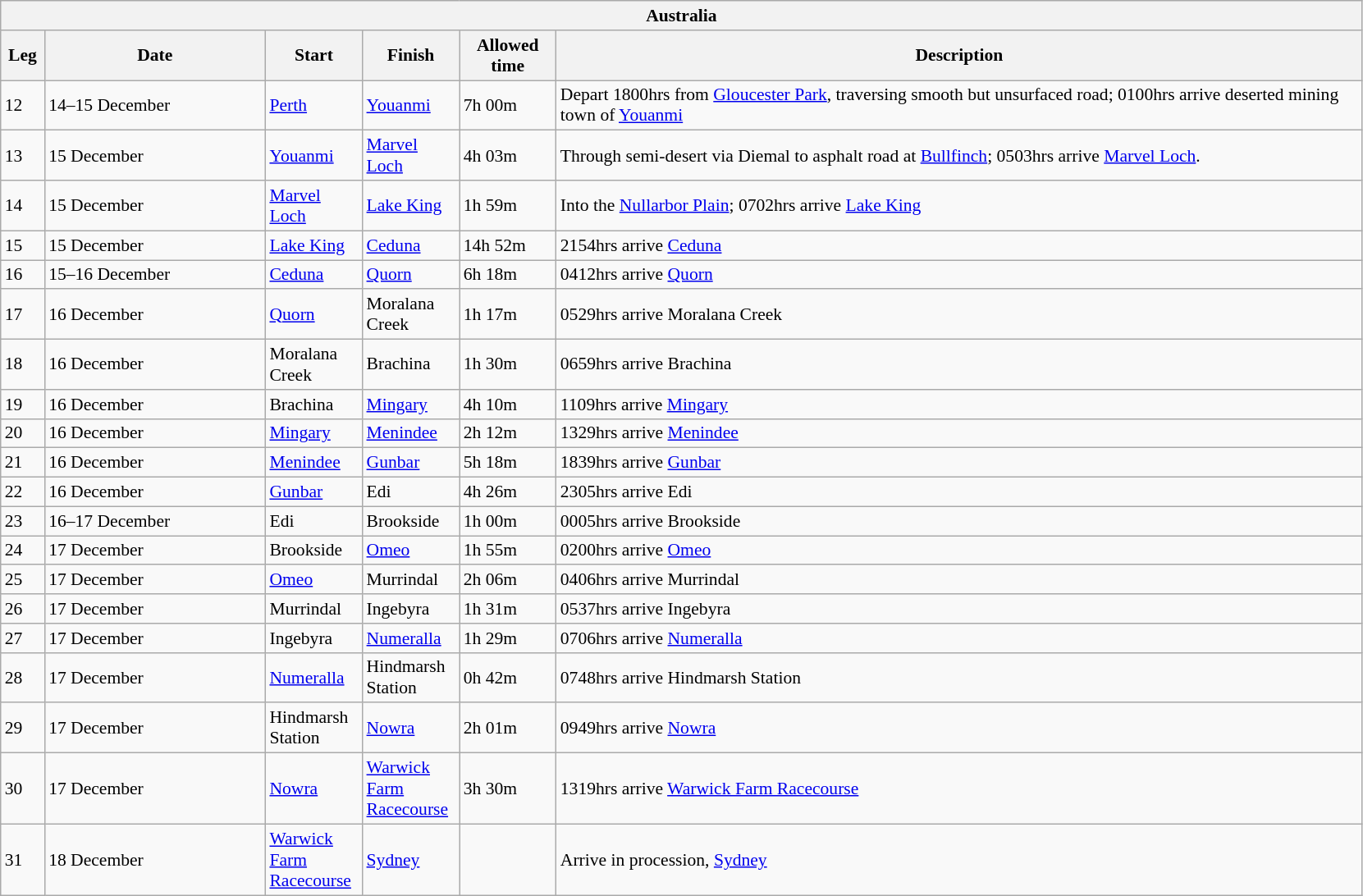<table class="wikitable" style="font-size:90%;">
<tr>
<th colspan=6 align=right>Australia</th>
</tr>
<tr>
<th style="width:2em">Leg</th>
<th style="width:12em">Date</th>
<th style="width:5em">Start</th>
<th style="width:5em">Finish</th>
<th style="width:5em">Allowed time</th>
<th style="width:45em">Description</th>
</tr>
<tr>
<td>12</td>
<td>14–15 December</td>
<td><a href='#'>Perth</a></td>
<td><a href='#'>Youanmi</a></td>
<td>7h 00m</td>
<td>Depart 1800hrs from <a href='#'>Gloucester Park</a>, traversing smooth but unsurfaced road; 0100hrs arrive deserted mining town of <a href='#'>Youanmi</a></td>
</tr>
<tr>
<td>13</td>
<td>15 December</td>
<td><a href='#'>Youanmi</a></td>
<td><a href='#'>Marvel Loch</a></td>
<td>4h 03m</td>
<td>Through semi-desert via Diemal to asphalt road at <a href='#'>Bullfinch</a>; 0503hrs arrive <a href='#'>Marvel Loch</a>.</td>
</tr>
<tr>
<td>14</td>
<td>15 December</td>
<td><a href='#'>Marvel Loch</a></td>
<td><a href='#'>Lake King</a></td>
<td>1h 59m</td>
<td>Into the <a href='#'>Nullarbor Plain</a>; 0702hrs arrive <a href='#'>Lake King</a></td>
</tr>
<tr>
<td>15</td>
<td>15 December</td>
<td><a href='#'>Lake King</a></td>
<td><a href='#'>Ceduna</a></td>
<td>14h 52m</td>
<td>2154hrs arrive <a href='#'>Ceduna</a></td>
</tr>
<tr>
<td>16</td>
<td>15–16 December</td>
<td><a href='#'>Ceduna</a></td>
<td><a href='#'>Quorn</a></td>
<td>6h 18m</td>
<td>0412hrs arrive <a href='#'>Quorn</a></td>
</tr>
<tr>
<td>17</td>
<td>16 December</td>
<td><a href='#'>Quorn</a></td>
<td>Moralana Creek</td>
<td>1h 17m</td>
<td>0529hrs arrive Moralana Creek</td>
</tr>
<tr>
<td>18</td>
<td>16 December</td>
<td>Moralana Creek</td>
<td>Brachina</td>
<td>1h 30m</td>
<td>0659hrs arrive Brachina</td>
</tr>
<tr>
<td>19</td>
<td>16 December</td>
<td>Brachina</td>
<td><a href='#'>Mingary</a></td>
<td>4h 10m</td>
<td>1109hrs arrive <a href='#'>Mingary</a></td>
</tr>
<tr>
<td>20</td>
<td>16 December</td>
<td><a href='#'>Mingary</a></td>
<td><a href='#'>Menindee</a></td>
<td>2h 12m</td>
<td>1329hrs arrive <a href='#'>Menindee</a></td>
</tr>
<tr>
<td>21</td>
<td>16 December</td>
<td><a href='#'>Menindee</a></td>
<td><a href='#'>Gunbar</a></td>
<td>5h 18m</td>
<td>1839hrs arrive <a href='#'>Gunbar</a></td>
</tr>
<tr>
<td>22</td>
<td>16 December</td>
<td><a href='#'>Gunbar</a></td>
<td>Edi</td>
<td>4h 26m</td>
<td>2305hrs arrive Edi</td>
</tr>
<tr>
<td>23</td>
<td>16–17 December</td>
<td>Edi</td>
<td>Brookside</td>
<td>1h 00m</td>
<td>0005hrs arrive Brookside</td>
</tr>
<tr>
<td>24</td>
<td>17 December</td>
<td>Brookside</td>
<td><a href='#'>Omeo</a></td>
<td>1h 55m</td>
<td>0200hrs arrive <a href='#'>Omeo</a></td>
</tr>
<tr>
<td>25</td>
<td>17 December</td>
<td><a href='#'>Omeo</a></td>
<td>Murrindal</td>
<td>2h 06m</td>
<td>0406hrs arrive Murrindal</td>
</tr>
<tr>
<td>26</td>
<td>17 December</td>
<td>Murrindal</td>
<td>Ingebyra</td>
<td>1h 31m</td>
<td>0537hrs arrive Ingebyra</td>
</tr>
<tr>
<td>27</td>
<td>17 December</td>
<td>Ingebyra</td>
<td><a href='#'>Numeralla</a></td>
<td>1h 29m</td>
<td>0706hrs arrive <a href='#'>Numeralla</a></td>
</tr>
<tr>
<td>28</td>
<td>17 December</td>
<td><a href='#'>Numeralla</a></td>
<td>Hindmarsh Station</td>
<td>0h 42m</td>
<td>0748hrs arrive Hindmarsh Station</td>
</tr>
<tr>
<td>29</td>
<td>17 December</td>
<td>Hindmarsh Station</td>
<td><a href='#'>Nowra</a></td>
<td>2h 01m</td>
<td>0949hrs arrive <a href='#'>Nowra</a></td>
</tr>
<tr>
<td>30</td>
<td>17 December</td>
<td><a href='#'>Nowra</a></td>
<td><a href='#'>Warwick Farm Racecourse</a></td>
<td>3h 30m</td>
<td>1319hrs arrive <a href='#'>Warwick Farm Racecourse</a></td>
</tr>
<tr>
<td>31</td>
<td>18 December</td>
<td><a href='#'>Warwick Farm Racecourse</a></td>
<td><a href='#'>Sydney</a></td>
<td></td>
<td>Arrive in procession, <a href='#'>Sydney</a></td>
</tr>
</table>
